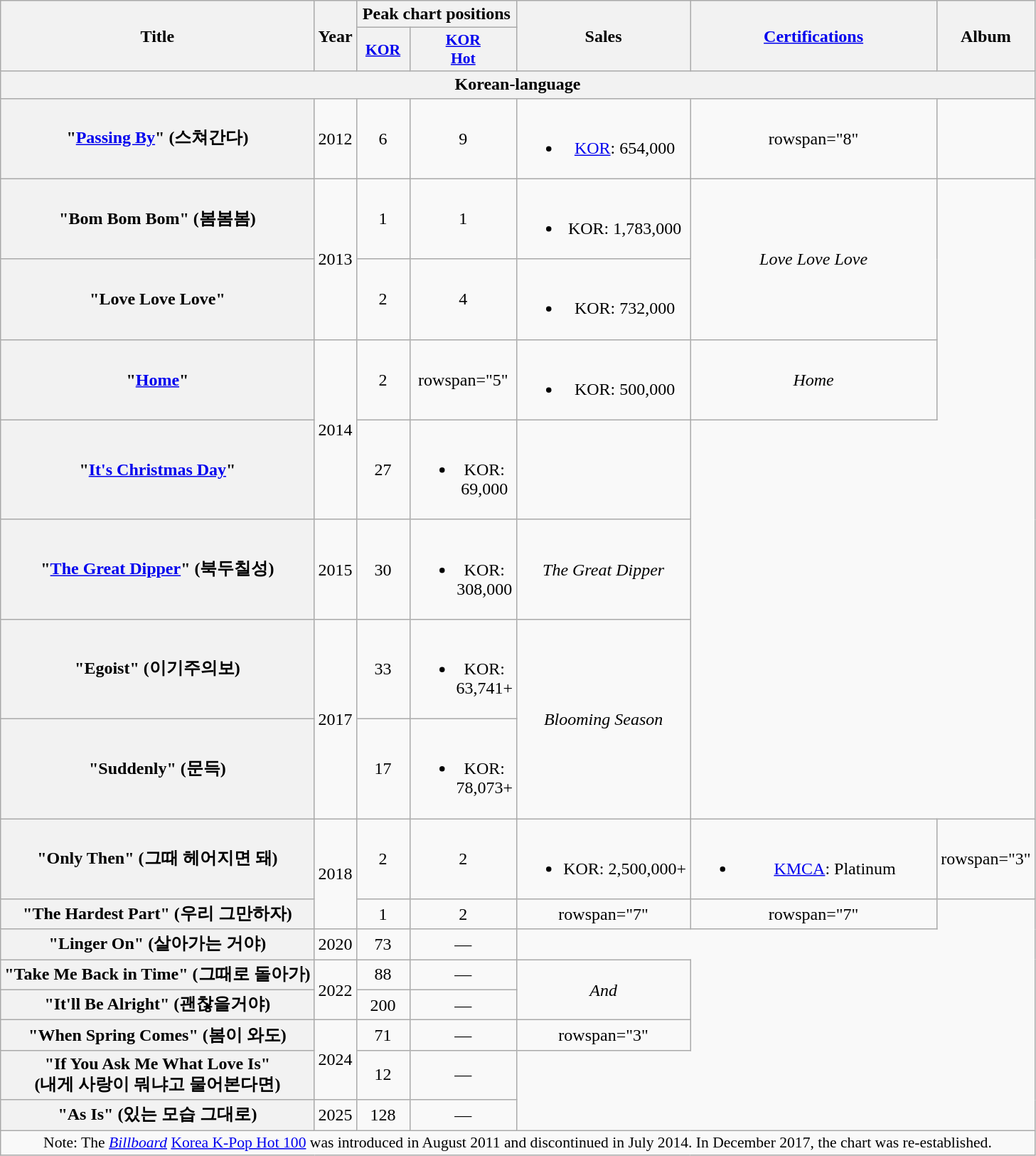<table class="wikitable plainrowheaders" style="text-align:center;">
<tr>
<th scope="col" rowspan="2">Title</th>
<th scope="col" rowspan="2">Year</th>
<th scope="col" colspan="2">Peak chart positions</th>
<th scope="col" rowspan="2">Sales<br></th>
<th scope="col" rowspan="2" style="width:14em;"><a href='#'>Certifications</a></th>
<th scope="col" rowspan="2">Album</th>
</tr>
<tr>
<th scope="col" style="width:3em;font-size:90%;"><a href='#'>KOR</a><br></th>
<th scope="col" style="width:3em;font-size:90%;"><a href='#'>KOR<br>Hot</a><br></th>
</tr>
<tr>
<th scope="col" colspan="7">Korean-language</th>
</tr>
<tr>
<th scope="row">"<a href='#'>Passing By</a>" (스쳐간다)</th>
<td>2012</td>
<td>6</td>
<td>9</td>
<td><br><ul><li><a href='#'>KOR</a>: 654,000</li></ul></td>
<td>rowspan="8" </td>
<td></td>
</tr>
<tr>
<th scope="row">"Bom Bom Bom" (봄봄봄)</th>
<td rowspan="2">2013</td>
<td>1</td>
<td>1</td>
<td><br><ul><li>KOR: 1,783,000</li></ul></td>
<td rowspan="2"><em>Love Love Love</em></td>
</tr>
<tr>
<th scope="row">"Love Love Love"</th>
<td>2</td>
<td>4</td>
<td><br><ul><li>KOR: 732,000</li></ul></td>
</tr>
<tr>
<th scope="row">"<a href='#'>Home</a>"</th>
<td rowspan="2">2014</td>
<td>2</td>
<td>rowspan="5" </td>
<td><br><ul><li>KOR: 500,000</li></ul></td>
<td><em>Home</em></td>
</tr>
<tr>
<th scope="row">"<a href='#'>It's Christmas Day</a>"</th>
<td>27</td>
<td><br><ul><li>KOR: 69,000</li></ul></td>
<td></td>
</tr>
<tr>
<th scope="row">"<a href='#'>The Great Dipper</a>" (북두칠성)</th>
<td>2015</td>
<td>30</td>
<td><br><ul><li>KOR: 308,000</li></ul></td>
<td><em>The Great Dipper</em></td>
</tr>
<tr>
<th scope="row">"Egoist" (이기주의보)</th>
<td rowspan="2">2017</td>
<td>33</td>
<td><br><ul><li>KOR: 63,741+</li></ul></td>
<td rowspan="2"><em>Blooming Season</em></td>
</tr>
<tr>
<th scope="row">"Suddenly" (문득)</th>
<td>17</td>
<td><br><ul><li>KOR: 78,073+</li></ul></td>
</tr>
<tr>
<th scope="row">"Only Then" (그때 헤어지면 돼)</th>
<td rowspan="2">2018</td>
<td>2</td>
<td>2</td>
<td><br><ul><li>KOR: 2,500,000+</li></ul></td>
<td><br><ul><li><a href='#'>KMCA</a>: Platinum <small></small></li></ul></td>
<td>rowspan="3" </td>
</tr>
<tr>
<th scope="row">"The Hardest Part" (우리 그만하자)</th>
<td>1</td>
<td>2</td>
<td>rowspan="7" </td>
<td>rowspan="7" </td>
</tr>
<tr>
<th scope="row">"Linger On" (살아가는 거야)</th>
<td>2020</td>
<td>73</td>
<td>—</td>
</tr>
<tr>
<th scope="row">"Take Me Back in Time" (그때로 돌아가)</th>
<td rowspan="2">2022</td>
<td>88</td>
<td>—</td>
<td rowspan="2"><em>And</em></td>
</tr>
<tr>
<th scope="row">"It'll Be Alright" (괜찮을거야)</th>
<td>200</td>
<td>—</td>
</tr>
<tr>
<th scope="row">"When Spring Comes" (봄이 와도)</th>
<td rowspan="2">2024</td>
<td>71</td>
<td>—</td>
<td>rowspan="3" </td>
</tr>
<tr>
<th scope="row">"If You Ask Me What Love Is"<br> (내게 사랑이 뭐냐고 물어본다면)</th>
<td>12</td>
<td>—</td>
</tr>
<tr>
<th scope="row">"As Is" (있는 모습 그대로)</th>
<td>2025</td>
<td>128</td>
<td>—</td>
</tr>
<tr>
<td colspan="7" style="font-size:90%;">Note: The <em><a href='#'>Billboard</a></em> <a href='#'>Korea K-Pop Hot 100</a> was introduced in August 2011 and discontinued in July 2014. In December 2017, the chart was re-established.</td>
</tr>
</table>
